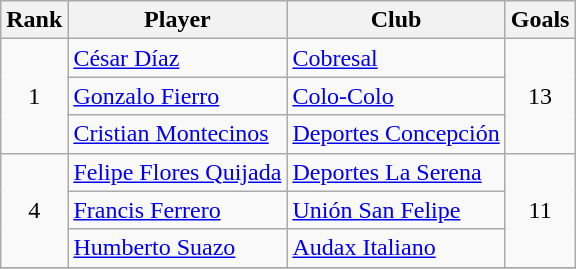<table class="wikitable" style="text-align:center">
<tr>
<th>Rank</th>
<th>Player</th>
<th>Club</th>
<th>Goals</th>
</tr>
<tr>
<td rowspan="3">1</td>
<td align="left"> <a href='#'>César Díaz</a></td>
<td align="left"><a href='#'>Cobresal</a></td>
<td rowspan="3">13</td>
</tr>
<tr>
<td align="left"> <a href='#'>Gonzalo Fierro</a></td>
<td align="left"><a href='#'>Colo-Colo</a></td>
</tr>
<tr>
<td align="left"> <a href='#'>Cristian Montecinos</a></td>
<td align="left"><a href='#'>Deportes Concepción</a></td>
</tr>
<tr>
<td rowspan="3">4</td>
<td align="left"> <a href='#'>Felipe Flores Quijada</a></td>
<td align="left"><a href='#'>Deportes La Serena</a></td>
<td rowspan="3">11</td>
</tr>
<tr>
<td align="left"> <a href='#'>Francis Ferrero</a></td>
<td align="left"><a href='#'>Unión San Felipe</a></td>
</tr>
<tr>
<td align="left"> <a href='#'>Humberto Suazo</a></td>
<td align="left"><a href='#'>Audax Italiano</a></td>
</tr>
<tr>
</tr>
</table>
